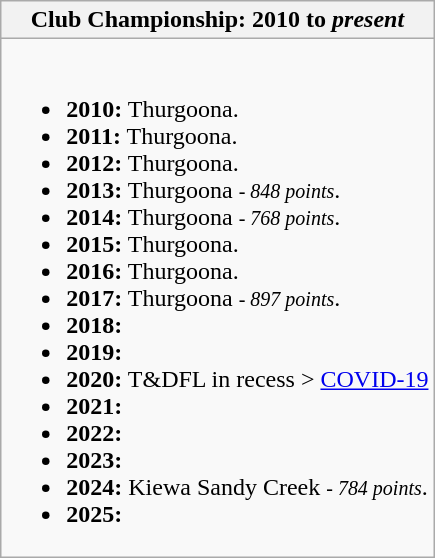<table class="wikitable collapsible collapsed">
<tr>
<th>Club Championship: 2010 to <em>present</em></th>
</tr>
<tr>
<td><br><ul><li><strong>2010:</strong> Thurgoona.</li><li><strong>2011:</strong> Thurgoona.</li><li><strong>2012:</strong> Thurgoona.</li><li><strong>2013:</strong> Thurgoona <small><em>- 848 points</em></small>.</li><li><strong>2014:</strong> Thurgoona <small><em>- 768 points</em></small>.</li><li><strong>2015:</strong> Thurgoona.</li><li><strong>2016:</strong> Thurgoona.</li><li><strong>2017:</strong> Thurgoona <small><em>- 897 points</em></small>.</li><li><strong>2018:</strong></li><li><strong>2019:</strong></li><li><strong>2020:</strong> T&DFL in recess > <a href='#'>COVID-19</a></li><li><strong>2021:</strong></li><li><strong>2022:</strong></li><li><strong>2023:</strong></li><li><strong>2024:</strong> Kiewa Sandy Creek <small><em>- 784 points</em></small>.</li><li><strong>2025:</strong></li></ul></td>
</tr>
</table>
